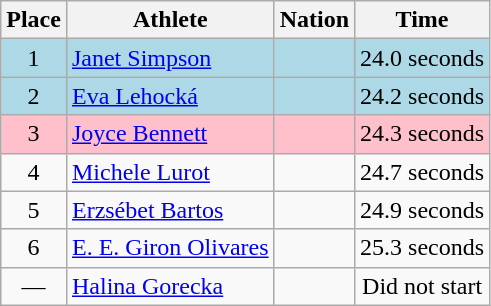<table class=wikitable>
<tr>
<th>Place</th>
<th>Athlete</th>
<th>Nation</th>
<th>Time</th>
</tr>
<tr align=center bgcolor=lightblue>
<td>1</td>
<td align=left><a href='#'>Janet Simpson</a></td>
<td align=left></td>
<td>24.0 seconds</td>
</tr>
<tr align=center bgcolor=lightblue>
<td>2</td>
<td align=left><a href='#'>Eva Lehocká</a></td>
<td align=left></td>
<td>24.2 seconds</td>
</tr>
<tr align=center bgcolor=pink>
<td>3</td>
<td align=left><a href='#'>Joyce Bennett</a></td>
<td align=left></td>
<td>24.3 seconds</td>
</tr>
<tr align=center>
<td>4</td>
<td align=left><a href='#'>Michele Lurot</a></td>
<td align=left></td>
<td>24.7 seconds</td>
</tr>
<tr align=center>
<td>5</td>
<td align=left><a href='#'>Erzsébet Bartos</a></td>
<td align=left></td>
<td>24.9 seconds</td>
</tr>
<tr align=center>
<td>6</td>
<td align=left><a href='#'>E. E. Giron Olivares</a></td>
<td align=left></td>
<td>25.3 seconds</td>
</tr>
<tr align=center>
<td>—</td>
<td align=left><a href='#'>Halina Gorecka</a></td>
<td align=left></td>
<td>Did not start</td>
</tr>
</table>
